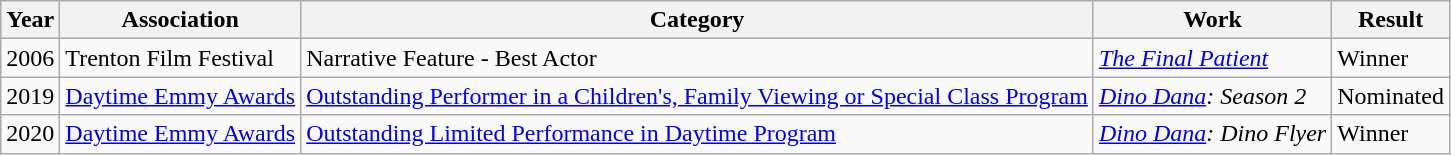<table class="wikitable">
<tr>
<th>Year</th>
<th>Association</th>
<th>Category</th>
<th>Work</th>
<th>Result</th>
</tr>
<tr>
<td>2006</td>
<td>Trenton Film Festival</td>
<td>Narrative Feature - Best Actor</td>
<td><em><a href='#'>The Final Patient</a></em></td>
<td>Winner</td>
</tr>
<tr>
<td>2019</td>
<td><a href='#'>Daytime Emmy Awards</a></td>
<td><a href='#'>Outstanding Performer in a Children's, Family Viewing or Special Class Program</a></td>
<td><em><a href='#'>Dino Dana</a>: Season 2</em></td>
<td>Nominated</td>
</tr>
<tr>
<td>2020</td>
<td><a href='#'>Daytime Emmy Awards</a></td>
<td><a href='#'>Outstanding Limited Performance in Daytime Program</a></td>
<td><em><a href='#'>Dino Dana</a>: Dino Flyer</em></td>
<td>Winner</td>
</tr>
</table>
